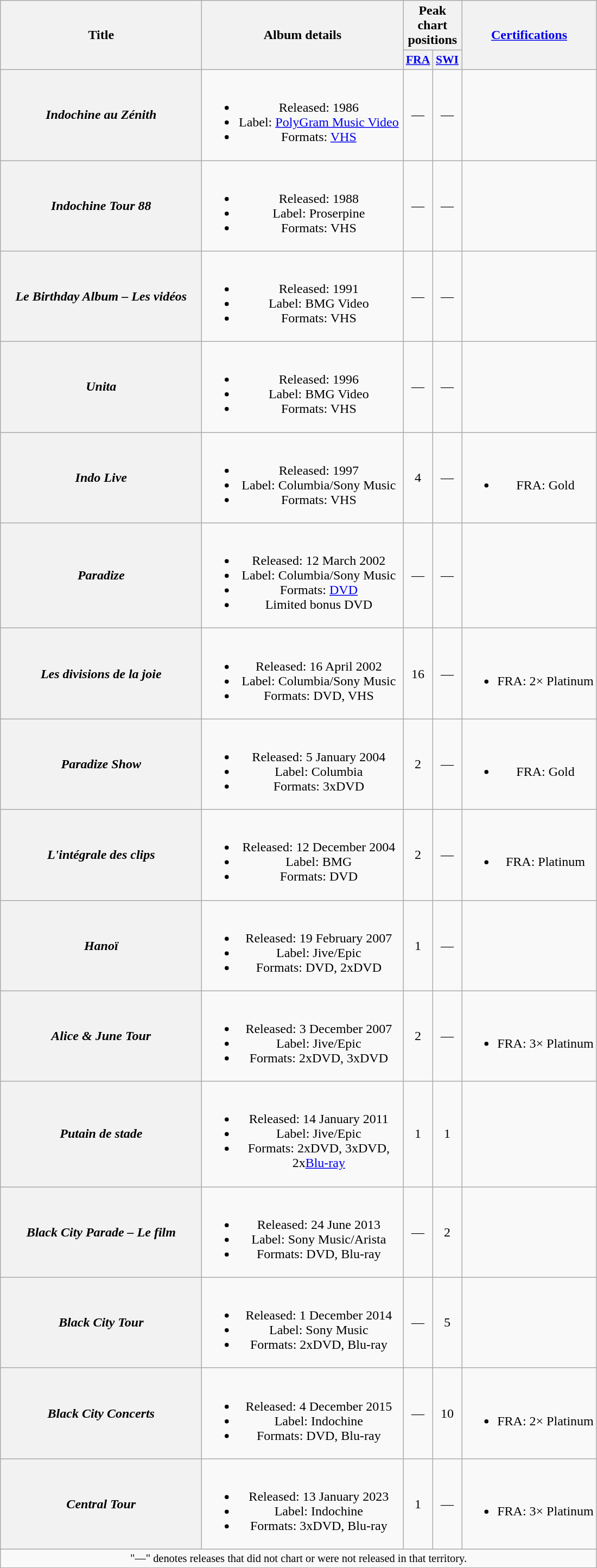<table class="wikitable plainrowheaders" style="text-align:center;">
<tr>
<th rowspan="2" scope="col" style="width:15em;">Title</th>
<th rowspan="2" scope="col" style="width:15em;">Album details</th>
<th colspan="2">Peak chart positions</th>
<th rowspan="2"><a href='#'>Certifications</a></th>
</tr>
<tr>
<th scope="col" style="width:2em;font-size:90%;"><a href='#'>FRA</a><br></th>
<th scope="col" style="width:2em;font-size:90%;"><a href='#'>SWI</a><br></th>
</tr>
<tr>
<th scope="row"><em>Indochine au Zénith</em></th>
<td><br><ul><li>Released: 1986</li><li>Label: <a href='#'>PolyGram Music Video</a></li><li>Formats: <a href='#'>VHS</a></li></ul></td>
<td>—</td>
<td>—</td>
<td></td>
</tr>
<tr>
<th scope="row"><em>Indochine Tour 88</em></th>
<td><br><ul><li>Released: 1988</li><li>Label: Proserpine</li><li>Formats: VHS</li></ul></td>
<td>—</td>
<td>—</td>
<td></td>
</tr>
<tr>
<th scope="row"><em>Le Birthday Album – Les vidéos</em></th>
<td><br><ul><li>Released: 1991</li><li>Label: BMG Video</li><li>Formats: VHS</li></ul></td>
<td>—</td>
<td>—</td>
<td></td>
</tr>
<tr>
<th scope="row"><em>Unita</em></th>
<td><br><ul><li>Released: 1996</li><li>Label: BMG Video</li><li>Formats: VHS</li></ul></td>
<td>—</td>
<td>—</td>
<td></td>
</tr>
<tr>
<th scope="row"><em>Indo Live</em></th>
<td><br><ul><li>Released: 1997</li><li>Label: Columbia/Sony Music</li><li>Formats: VHS</li></ul></td>
<td>4</td>
<td>—</td>
<td><br><ul><li>FRA: Gold</li></ul></td>
</tr>
<tr>
<th scope="row"><em>Paradize</em></th>
<td><br><ul><li>Released: 12 March 2002</li><li>Label: Columbia/Sony Music</li><li>Formats: <a href='#'>DVD</a></li><li>Limited bonus DVD</li></ul></td>
<td>—</td>
<td>—</td>
<td></td>
</tr>
<tr>
<th scope="row"><em>Les divisions de la joie</em></th>
<td><br><ul><li>Released: 16 April 2002</li><li>Label: Columbia/Sony Music</li><li>Formats: DVD, VHS</li></ul></td>
<td>16</td>
<td>—</td>
<td><br><ul><li>FRA: 2× Platinum</li></ul></td>
</tr>
<tr>
<th scope="row"><em>Paradize Show</em></th>
<td><br><ul><li>Released: 5 January 2004</li><li>Label: Columbia</li><li>Formats: 3xDVD</li></ul></td>
<td>2</td>
<td>—</td>
<td><br><ul><li>FRA: Gold</li></ul></td>
</tr>
<tr>
<th scope="row"><em>L'intégrale des clips</em></th>
<td><br><ul><li>Released: 12 December 2004</li><li>Label: BMG</li><li>Formats: DVD</li></ul></td>
<td>2</td>
<td>—</td>
<td><br><ul><li>FRA: Platinum</li></ul></td>
</tr>
<tr>
<th scope="row"><em>Hanoï</em></th>
<td><br><ul><li>Released: 19 February 2007</li><li>Label: Jive/Epic</li><li>Formats: DVD, 2xDVD</li></ul></td>
<td>1</td>
<td>—</td>
<td></td>
</tr>
<tr>
<th scope="row"><em>Alice & June Tour</em></th>
<td><br><ul><li>Released: 3 December 2007</li><li>Label: Jive/Epic</li><li>Formats: 2xDVD, 3xDVD</li></ul></td>
<td>2</td>
<td>—</td>
<td><br><ul><li>FRA: 3× Platinum</li></ul></td>
</tr>
<tr>
<th scope="row"><em>Putain de stade</em></th>
<td><br><ul><li>Released: 14 January 2011</li><li>Label: Jive/Epic</li><li>Formats: 2xDVD, 3xDVD, 2x<a href='#'>Blu-ray</a></li></ul></td>
<td>1</td>
<td>1</td>
<td></td>
</tr>
<tr>
<th scope="row"><em>Black City Parade – Le film</em></th>
<td><br><ul><li>Released: 24 June 2013</li><li>Label: Sony Music/Arista</li><li>Formats: DVD, Blu-ray</li></ul></td>
<td>—</td>
<td>2</td>
<td></td>
</tr>
<tr>
<th scope="row"><em>Black City Tour</em></th>
<td><br><ul><li>Released: 1 December 2014</li><li>Label: Sony Music</li><li>Formats: 2xDVD, Blu-ray</li></ul></td>
<td>—</td>
<td>5</td>
<td></td>
</tr>
<tr>
<th scope="row"><em>Black City Concerts</em></th>
<td><br><ul><li>Released: 4 December 2015</li><li>Label: Indochine</li><li>Formats: DVD, Blu-ray</li></ul></td>
<td>—</td>
<td>10</td>
<td><br><ul><li>FRA: 2× Platinum</li></ul></td>
</tr>
<tr>
<th scope="row"><em>Central Tour</em></th>
<td><br><ul><li>Released: 13 January 2023</li><li>Label: Indochine</li><li>Formats: 3xDVD, Blu-ray</li></ul></td>
<td>1</td>
<td>—</td>
<td><br><ul><li>FRA: 3× Platinum</li></ul></td>
</tr>
<tr>
<td colspan="5" style="font-size:85%">"—" denotes releases that did not chart or were not released in that territory.</td>
</tr>
</table>
